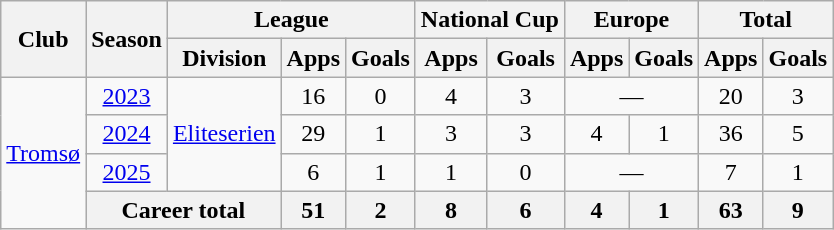<table class="wikitable" style="text-align: center;">
<tr>
<th rowspan="2">Club</th>
<th rowspan="2">Season</th>
<th colspan="3">League</th>
<th colspan="2">National Cup</th>
<th colspan="2">Europe</th>
<th colspan="2">Total</th>
</tr>
<tr>
<th>Division</th>
<th>Apps</th>
<th>Goals</th>
<th>Apps</th>
<th>Goals</th>
<th>Apps</th>
<th>Goals</th>
<th>Apps</th>
<th>Goals</th>
</tr>
<tr>
<td rowspan=4><a href='#'>Tromsø</a></td>
<td><a href='#'>2023</a></td>
<td rowspan=3><a href='#'>Eliteserien</a></td>
<td>16</td>
<td>0</td>
<td>4</td>
<td>3</td>
<td colspan=2>—</td>
<td>20</td>
<td>3</td>
</tr>
<tr>
<td><a href='#'>2024</a></td>
<td>29</td>
<td>1</td>
<td>3</td>
<td>3</td>
<td>4</td>
<td>1</td>
<td>36</td>
<td>5</td>
</tr>
<tr>
<td><a href='#'>2025</a></td>
<td>6</td>
<td>1</td>
<td>1</td>
<td>0</td>
<td colspan=2>—</td>
<td>7</td>
<td>1</td>
</tr>
<tr>
<th colspan=2>Career total</th>
<th>51</th>
<th>2</th>
<th>8</th>
<th>6</th>
<th>4</th>
<th>1</th>
<th>63</th>
<th>9</th>
</tr>
</table>
